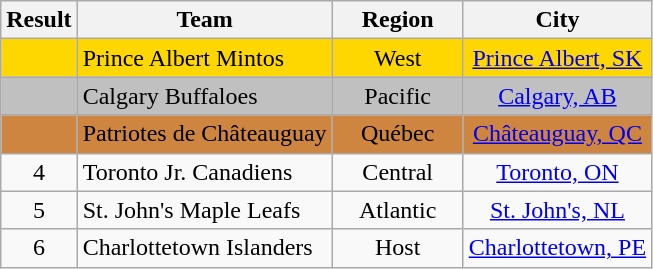<table class="wikitable" style="text-align: center;">
<tr>
<th width=20>Result</th>
<th>Team</th>
<th width=80>Region</th>
<th>City</th>
</tr>
<tr align="center" bgcolor=gold>
<td></td>
<td align="left">Prince Albert Mintos</td>
<td>West</td>
<td><a href='#'>Prince Albert, SK</a></td>
</tr>
<tr align="center" bgcolor=silver>
<td></td>
<td align="left">Calgary Buffaloes</td>
<td>Pacific</td>
<td><a href='#'>Calgary, AB</a></td>
</tr>
<tr align="center" bgcolor=Peru>
<td></td>
<td align="left">Patriotes de Châteauguay</td>
<td>Québec</td>
<td><a href='#'>Châteauguay, QC</a></td>
</tr>
<tr>
<td>4</td>
<td align="left">Toronto Jr. Canadiens</td>
<td>Central</td>
<td><a href='#'>Toronto, ON</a></td>
</tr>
<tr>
<td>5</td>
<td align="left">St. John's Maple Leafs</td>
<td>Atlantic</td>
<td><a href='#'>St. John's, NL</a></td>
</tr>
<tr>
<td>6</td>
<td align="left">Charlottetown Islanders</td>
<td>Host</td>
<td><a href='#'>Charlottetown, PE</a></td>
</tr>
</table>
